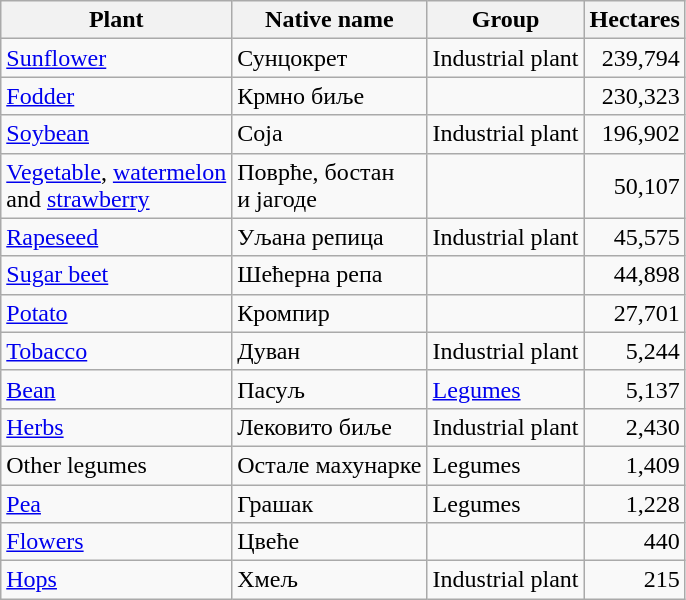<table class="wikitable sortable">
<tr>
<th>Plant</th>
<th>Native name</th>
<th>Group</th>
<th>Hectares</th>
</tr>
<tr>
<td><a href='#'>Sunflower</a></td>
<td>Сунцокрет</td>
<td>Industrial plant</td>
<td style="text-align:right;">239,794</td>
</tr>
<tr>
<td><a href='#'>Fodder</a></td>
<td>Крмно биље</td>
<td></td>
<td style="text-align:right;">230,323</td>
</tr>
<tr>
<td><a href='#'>Soybean</a></td>
<td>Соја</td>
<td>Industrial plant</td>
<td style="text-align:right;">196,902</td>
</tr>
<tr>
<td><a href='#'>Vegetable</a>, <a href='#'>watermelon</a><br>and <a href='#'>strawberry</a></td>
<td>Поврће, бостан<br>и јагоде</td>
<td></td>
<td style="text-align:right;">50,107</td>
</tr>
<tr>
<td><a href='#'>Rapeseed</a></td>
<td>Уљана репица</td>
<td>Industrial plant</td>
<td style="text-align:right;">45,575</td>
</tr>
<tr>
<td><a href='#'>Sugar beet</a></td>
<td>Шећерна репа</td>
<td></td>
<td style="text-align:right;">44,898</td>
</tr>
<tr>
<td><a href='#'>Potato</a></td>
<td>Кромпир</td>
<td></td>
<td style="text-align:right;">27,701</td>
</tr>
<tr>
<td><a href='#'>Tobacco</a></td>
<td>Дуван</td>
<td>Industrial plant</td>
<td style="text-align:right;">5,244</td>
</tr>
<tr>
<td><a href='#'>Bean</a></td>
<td>Пасуљ</td>
<td><a href='#'>Legumes</a></td>
<td style="text-align:right;">5,137</td>
</tr>
<tr>
<td><a href='#'>Herbs</a></td>
<td>Лековито биље</td>
<td>Industrial plant</td>
<td style="text-align:right;">2,430</td>
</tr>
<tr>
<td>Other legumes</td>
<td>Остале махунарке</td>
<td>Legumes</td>
<td style="text-align:right;">1,409</td>
</tr>
<tr>
<td><a href='#'>Pea</a></td>
<td>Грашак</td>
<td>Legumes</td>
<td style="text-align:right;">1,228</td>
</tr>
<tr>
<td><a href='#'>Flowers</a></td>
<td>Цвеће</td>
<td></td>
<td style="text-align:right;">440</td>
</tr>
<tr>
<td><a href='#'>Hops</a></td>
<td>Хмељ</td>
<td>Industrial plant</td>
<td style="text-align:right;">215</td>
</tr>
</table>
